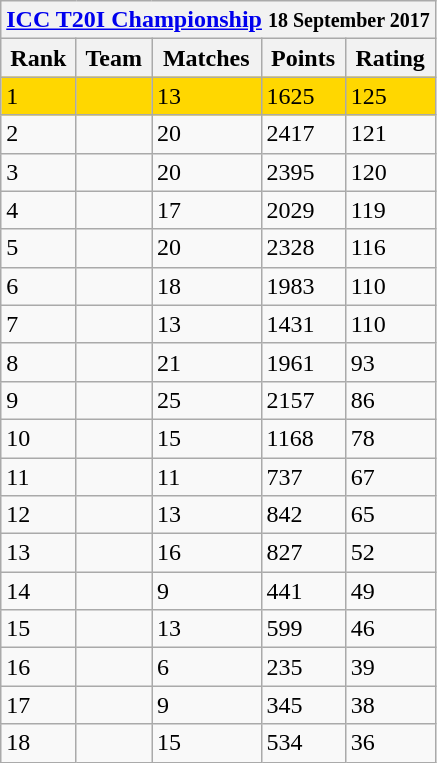<table class="wikitable">
<tr>
<th colspan="5"><a href='#'>ICC T20I Championship</a> <small>18 September 2017</small></th>
</tr>
<tr>
<th>Rank</th>
<th>Team</th>
<th>Matches</th>
<th>Points</th>
<th>Rating</th>
</tr>
<tr style="background:gold">
<td>1</td>
<td style="text-align:left;"></td>
<td>13</td>
<td>1625</td>
<td>125</td>
</tr>
<tr>
<td>2</td>
<td style="text-align:left;"></td>
<td>20</td>
<td>2417</td>
<td>121</td>
</tr>
<tr>
<td>3</td>
<td style="text-align:left;"></td>
<td>20</td>
<td>2395</td>
<td>120</td>
</tr>
<tr>
<td>4</td>
<td style="text-align:left;"></td>
<td>17</td>
<td>2029</td>
<td>119</td>
</tr>
<tr>
<td>5</td>
<td style="text-align:left;"></td>
<td>20</td>
<td>2328</td>
<td>116</td>
</tr>
<tr>
<td>6</td>
<td style="text-align:left;"></td>
<td>18</td>
<td>1983</td>
<td>110</td>
</tr>
<tr>
<td>7</td>
<td style="text-align:left;"></td>
<td>13</td>
<td>1431</td>
<td>110</td>
</tr>
<tr>
<td>8</td>
<td style="text-align:left;"></td>
<td>21</td>
<td>1961</td>
<td>93</td>
</tr>
<tr>
<td>9</td>
<td style="text-align:left;"></td>
<td>25</td>
<td>2157</td>
<td>86</td>
</tr>
<tr>
<td>10</td>
<td style="text-align:left;"></td>
<td>15</td>
<td>1168</td>
<td>78</td>
</tr>
<tr>
<td>11</td>
<td style="text-align:left;"></td>
<td>11</td>
<td>737</td>
<td>67</td>
</tr>
<tr>
<td>12</td>
<td style="text-align:left;"></td>
<td>13</td>
<td>842</td>
<td>65</td>
</tr>
<tr>
<td>13</td>
<td style="text-align:left;"></td>
<td>16</td>
<td>827</td>
<td>52</td>
</tr>
<tr>
<td>14</td>
<td style="text-align:left;"></td>
<td>9</td>
<td>441</td>
<td>49</td>
</tr>
<tr>
<td>15</td>
<td style="text-align:left;"></td>
<td>13</td>
<td>599</td>
<td>46</td>
</tr>
<tr>
<td>16</td>
<td style="text-align:left;"></td>
<td>6</td>
<td>235</td>
<td>39</td>
</tr>
<tr>
<td>17</td>
<td style="text-align:left;"></td>
<td>9</td>
<td>345</td>
<td>38</td>
</tr>
<tr>
<td>18</td>
<td style="text-align:left;"></td>
<td>15</td>
<td>534</td>
<td>36</td>
</tr>
</table>
